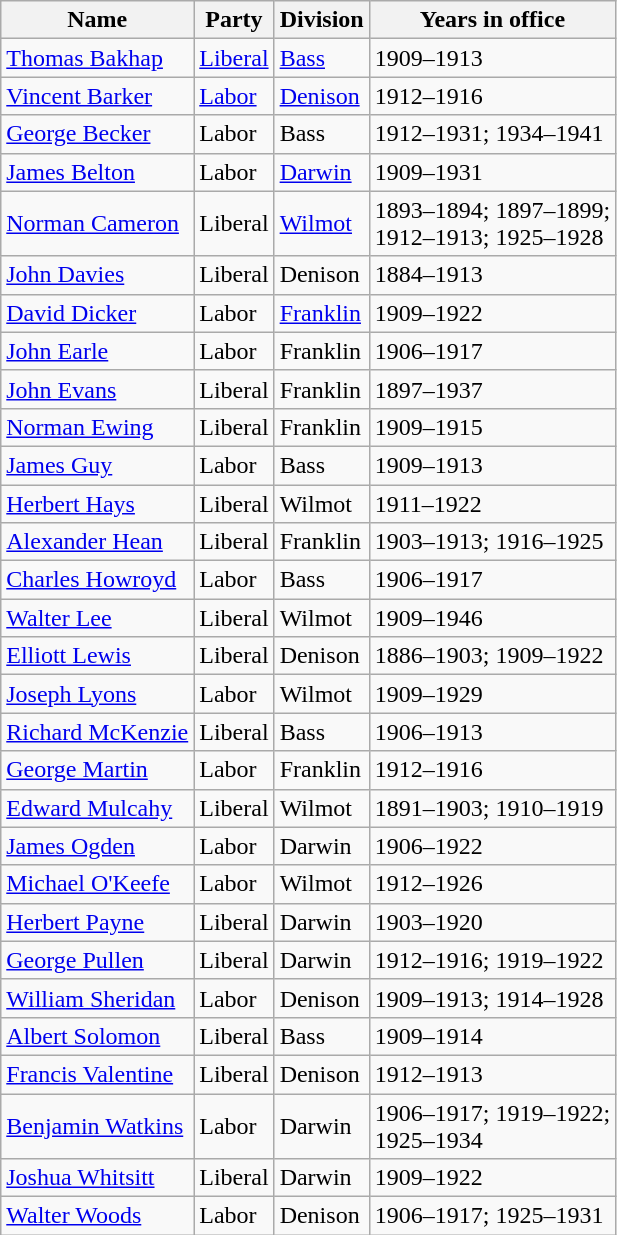<table class="wikitable sortable">
<tr>
<th><strong>Name</strong></th>
<th><strong>Party</strong></th>
<th><strong>Division</strong></th>
<th><strong>Years in office</strong></th>
</tr>
<tr>
<td><a href='#'>Thomas Bakhap</a></td>
<td><a href='#'>Liberal</a></td>
<td><a href='#'>Bass</a></td>
<td>1909–1913</td>
</tr>
<tr>
<td><a href='#'>Vincent Barker</a></td>
<td><a href='#'>Labor</a></td>
<td><a href='#'>Denison</a></td>
<td>1912–1916</td>
</tr>
<tr>
<td><a href='#'>George Becker</a></td>
<td>Labor</td>
<td>Bass</td>
<td>1912–1931; 1934–1941</td>
</tr>
<tr>
<td><a href='#'>James Belton</a></td>
<td>Labor</td>
<td><a href='#'>Darwin</a></td>
<td>1909–1931</td>
</tr>
<tr>
<td><a href='#'>Norman Cameron</a></td>
<td>Liberal</td>
<td><a href='#'>Wilmot</a></td>
<td>1893–1894; 1897–1899;<br>1912–1913; 1925–1928</td>
</tr>
<tr>
<td><a href='#'>John Davies</a></td>
<td>Liberal</td>
<td>Denison</td>
<td>1884–1913</td>
</tr>
<tr>
<td><a href='#'>David Dicker</a></td>
<td>Labor</td>
<td><a href='#'>Franklin</a></td>
<td>1909–1922</td>
</tr>
<tr>
<td><a href='#'>John Earle</a></td>
<td>Labor</td>
<td>Franklin</td>
<td>1906–1917</td>
</tr>
<tr>
<td><a href='#'>John Evans</a></td>
<td>Liberal</td>
<td>Franklin</td>
<td>1897–1937</td>
</tr>
<tr>
<td><a href='#'>Norman Ewing</a></td>
<td>Liberal</td>
<td>Franklin</td>
<td>1909–1915</td>
</tr>
<tr>
<td><a href='#'>James Guy</a></td>
<td>Labor</td>
<td>Bass</td>
<td>1909–1913</td>
</tr>
<tr>
<td><a href='#'>Herbert Hays</a></td>
<td>Liberal</td>
<td>Wilmot</td>
<td>1911–1922</td>
</tr>
<tr>
<td><a href='#'>Alexander Hean</a></td>
<td>Liberal</td>
<td>Franklin</td>
<td>1903–1913; 1916–1925</td>
</tr>
<tr>
<td><a href='#'>Charles Howroyd</a></td>
<td>Labor</td>
<td>Bass</td>
<td>1906–1917</td>
</tr>
<tr>
<td><a href='#'>Walter Lee</a></td>
<td>Liberal</td>
<td>Wilmot</td>
<td>1909–1946</td>
</tr>
<tr>
<td><a href='#'>Elliott Lewis</a></td>
<td>Liberal</td>
<td>Denison</td>
<td>1886–1903; 1909–1922</td>
</tr>
<tr>
<td><a href='#'>Joseph Lyons</a></td>
<td>Labor</td>
<td>Wilmot</td>
<td>1909–1929</td>
</tr>
<tr>
<td><a href='#'>Richard McKenzie</a></td>
<td>Liberal</td>
<td>Bass</td>
<td>1906–1913</td>
</tr>
<tr>
<td><a href='#'>George Martin</a></td>
<td>Labor</td>
<td>Franklin</td>
<td>1912–1916</td>
</tr>
<tr>
<td><a href='#'>Edward Mulcahy</a></td>
<td>Liberal</td>
<td>Wilmot</td>
<td>1891–1903; 1910–1919</td>
</tr>
<tr>
<td><a href='#'>James Ogden</a></td>
<td>Labor</td>
<td>Darwin</td>
<td>1906–1922</td>
</tr>
<tr>
<td><a href='#'>Michael O'Keefe</a></td>
<td>Labor</td>
<td>Wilmot</td>
<td>1912–1926</td>
</tr>
<tr>
<td><a href='#'>Herbert Payne</a></td>
<td>Liberal</td>
<td>Darwin</td>
<td>1903–1920</td>
</tr>
<tr>
<td><a href='#'>George Pullen</a></td>
<td>Liberal</td>
<td>Darwin</td>
<td>1912–1916; 1919–1922</td>
</tr>
<tr>
<td><a href='#'>William Sheridan</a></td>
<td>Labor</td>
<td>Denison</td>
<td>1909–1913; 1914–1928</td>
</tr>
<tr>
<td><a href='#'>Albert Solomon</a></td>
<td>Liberal</td>
<td>Bass</td>
<td>1909–1914</td>
</tr>
<tr>
<td><a href='#'>Francis Valentine</a></td>
<td>Liberal</td>
<td>Denison</td>
<td>1912–1913</td>
</tr>
<tr>
<td><a href='#'>Benjamin Watkins</a></td>
<td>Labor</td>
<td>Darwin</td>
<td>1906–1917; 1919–1922;<br>1925–1934</td>
</tr>
<tr>
<td><a href='#'>Joshua Whitsitt</a></td>
<td>Liberal</td>
<td>Darwin</td>
<td>1909–1922</td>
</tr>
<tr>
<td><a href='#'>Walter Woods</a></td>
<td>Labor</td>
<td>Denison</td>
<td>1906–1917; 1925–1931</td>
</tr>
</table>
